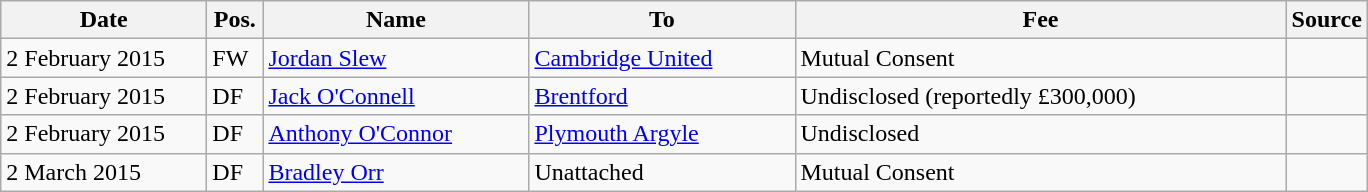<table class="wikitable">
<tr>
<th width= 130>Date</th>
<th width= 30>Pos.</th>
<th width= 170>Name</th>
<th width= 170>To</th>
<th width= 320>Fee</th>
<th width= 30>Source</th>
</tr>
<tr>
<td>2 February 2015</td>
<td>FW</td>
<td> <a href='#'>Jordan Slew</a></td>
<td> <a href='#'>Cambridge United</a></td>
<td>Mutual Consent</td>
<td></td>
</tr>
<tr>
<td>2 February 2015</td>
<td>DF</td>
<td> <a href='#'>Jack O'Connell</a></td>
<td> <a href='#'>Brentford</a></td>
<td>Undisclosed (reportedly £300,000)</td>
<td></td>
</tr>
<tr>
<td>2 February 2015</td>
<td>DF</td>
<td> <a href='#'>Anthony O'Connor</a></td>
<td> <a href='#'>Plymouth Argyle</a></td>
<td>Undisclosed</td>
<td></td>
</tr>
<tr>
<td>2 March 2015</td>
<td>DF</td>
<td> <a href='#'>Bradley Orr</a></td>
<td> Unattached</td>
<td>Mutual Consent</td>
<td></td>
</tr>
</table>
